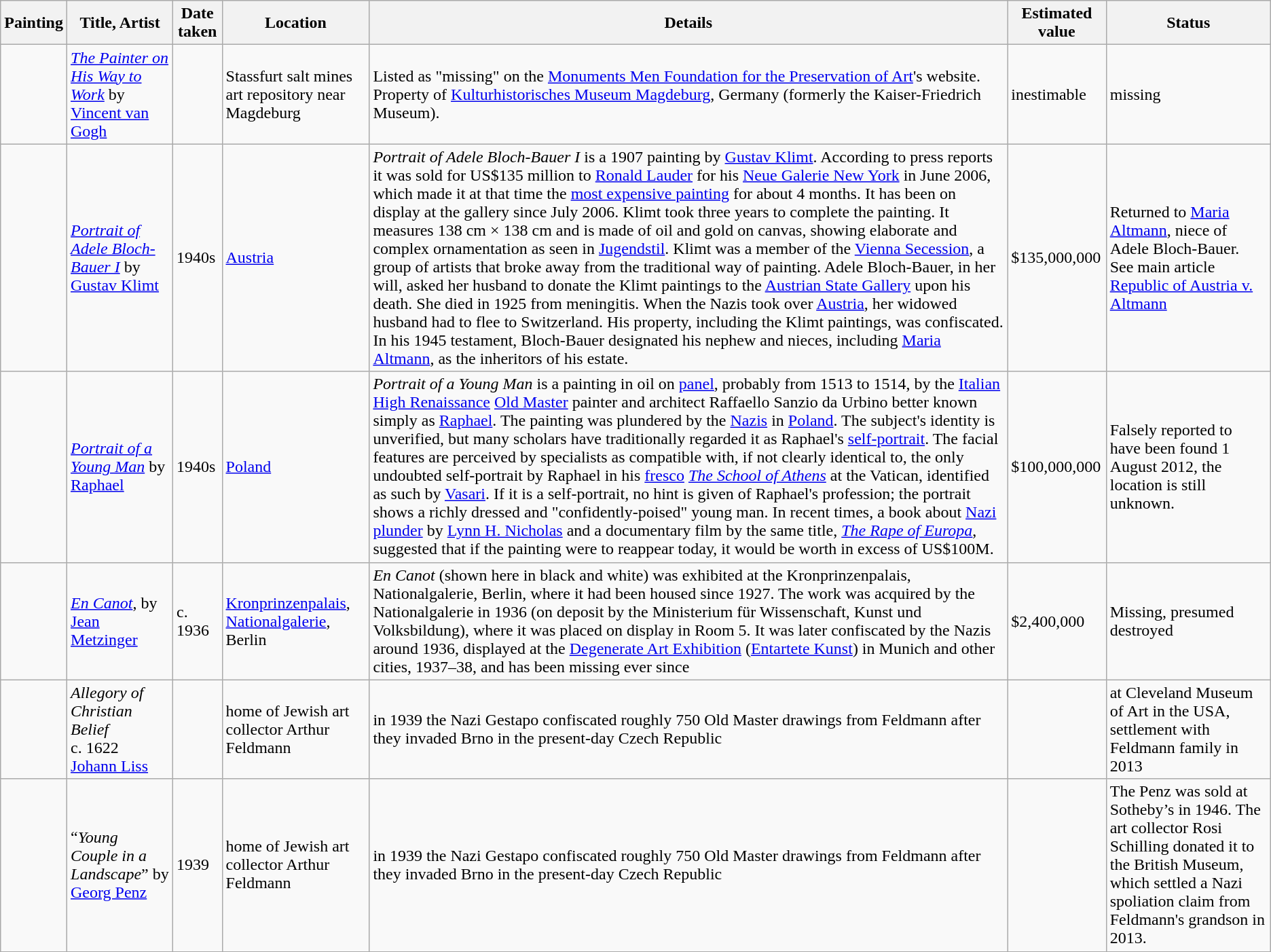<table class="wikitable sortable">
<tr>
<th>Painting</th>
<th>Title, Artist</th>
<th>Date taken</th>
<th>Location</th>
<th>Details</th>
<th>Estimated value</th>
<th>Status</th>
</tr>
<tr>
<td></td>
<td><em><a href='#'>The Painter on His Way to Work</a></em> by <a href='#'>Vincent van Gogh</a></td>
<td></td>
<td>Stassfurt salt mines art repository near Magdeburg</td>
<td>Listed as "missing" on the <a href='#'>Monuments Men Foundation for the Preservation of Art</a>'s website. Property of <a href='#'>Kulturhistorisches Museum Magdeburg</a>, Germany (formerly the Kaiser-Friedrich Museum).</td>
<td>inestimable</td>
<td>missing</td>
</tr>
<tr>
<td></td>
<td><em><a href='#'>Portrait of Adele Bloch-Bauer I</a></em> by <a href='#'>Gustav Klimt</a></td>
<td>1940s</td>
<td><a href='#'>Austria</a></td>
<td><em>Portrait of Adele Bloch-Bauer I</em> is a 1907 painting by <a href='#'>Gustav Klimt</a>. According to press reports it was sold for US$135 million to <a href='#'>Ronald Lauder</a> for his <a href='#'>Neue Galerie New York</a> in June 2006, which made it at that time the <a href='#'>most expensive painting</a> for about 4 months. It has been on display at the gallery since July 2006. Klimt took three years to complete the painting. It measures 138 cm × 138 cm and is made of oil and gold on canvas, showing elaborate and complex ornamentation as seen in <a href='#'>Jugendstil</a>. Klimt was a member of the <a href='#'>Vienna Secession</a>, a group of artists that broke away from the traditional way of painting. Adele Bloch-Bauer, in her will, asked her husband to donate the Klimt paintings to the <a href='#'>Austrian State Gallery</a> upon his death.  She died in 1925 from meningitis. When the Nazis took over <a href='#'>Austria</a>, her widowed husband had to flee to Switzerland. His property, including the Klimt paintings, was confiscated. In his 1945 testament, Bloch-Bauer designated his nephew and nieces, including <a href='#'>Maria Altmann</a>, as the inheritors of his estate.</td>
<td>$135,000,000</td>
<td>Returned to <a href='#'>Maria Altmann</a>, niece of Adele Bloch-Bauer. See main article <a href='#'>Republic of Austria v. Altmann</a></td>
</tr>
<tr>
<td></td>
<td><a href='#'><em>Portrait of a Young Man</em></a> by <a href='#'>Raphael</a></td>
<td>1940s</td>
<td><a href='#'>Poland</a></td>
<td><em>Portrait of a Young Man</em> is a painting in oil on <a href='#'>panel</a>, probably from 1513 to 1514, by the <a href='#'>Italian</a> <a href='#'>High Renaissance</a> <a href='#'>Old Master</a> painter and architect Raffaello Sanzio da Urbino better known simply as <a href='#'>Raphael</a>.  The painting was plundered by the <a href='#'>Nazis</a> in <a href='#'>Poland</a>. The subject's identity is unverified, but many scholars have traditionally regarded it as Raphael's <a href='#'>self-portrait</a>. The facial features are perceived by specialists as compatible with, if not clearly identical to, the only undoubted self-portrait by Raphael in his <a href='#'>fresco</a> <em><a href='#'>The School of Athens</a></em> at the Vatican, identified as such by <a href='#'>Vasari</a>. If it is a self-portrait, no hint is given of Raphael's profession; the portrait shows a richly dressed and "confidently-poised" young man.  In recent times, a book about <a href='#'>Nazi plunder</a> by <a href='#'>Lynn H. Nicholas</a> and a documentary film by the same title, <em><a href='#'>The Rape of Europa</a></em>, suggested that if the painting were to reappear today, it would be worth in excess of US$100M.</td>
<td>$100,000,000</td>
<td>Falsely reported to have been found 1 August 2012, the location is still unknown.</td>
</tr>
<tr>
<td></td>
<td><em><a href='#'>En Canot</a></em>, by <a href='#'>Jean Metzinger</a></td>
<td>c. 1936</td>
<td><a href='#'>Kronprinzenpalais</a>, <a href='#'>Nationalgalerie</a>, Berlin</td>
<td><em>En Canot</em> (shown here in black and white) was exhibited at the Kronprinzenpalais, Nationalgalerie, Berlin, where it had been housed since 1927. The work was acquired by the Nationalgalerie in 1936 (on deposit by the Ministerium für Wissenschaft, Kunst und Volksbildung), where it was placed on display in Room 5. It was later confiscated by the Nazis around 1936, displayed at the <a href='#'>Degenerate Art Exhibition</a> (<a href='#'>Entartete Kunst</a>) in Munich and other cities, 1937–38, and has been missing ever since</td>
<td>$2,400,000</td>
<td>Missing, presumed destroyed</td>
</tr>
<tr>
<td></td>
<td><em>Allegory of Christian Belief</em><br>c. 1622<br><a href='#'>Johann Liss</a></td>
<td></td>
<td>home of Jewish art collector Arthur Feldmann</td>
<td>in 1939 the Nazi Gestapo confiscated roughly 750 Old Master drawings from Feldmann after they invaded Brno in the present-day Czech Republic</td>
<td></td>
<td>at Cleveland Museum of Art in the USA, settlement with Feldmann family in 2013</td>
</tr>
<tr>
<td></td>
<td>“<em>Young Couple in a Landscape</em>” by <a href='#'>Georg Penz</a></td>
<td>1939</td>
<td>home of Jewish art collector Arthur Feldmann</td>
<td>in 1939 the Nazi Gestapo confiscated roughly 750 Old Master drawings from Feldmann after they invaded Brno in the present-day Czech Republic</td>
<td></td>
<td>The Penz was sold at Sotheby’s in 1946. The art collector Rosi Schilling donated it to the British Museum, which settled a Nazi spoliation claim from Feldmann's grandson in 2013.</td>
</tr>
<tr>
</tr>
</table>
